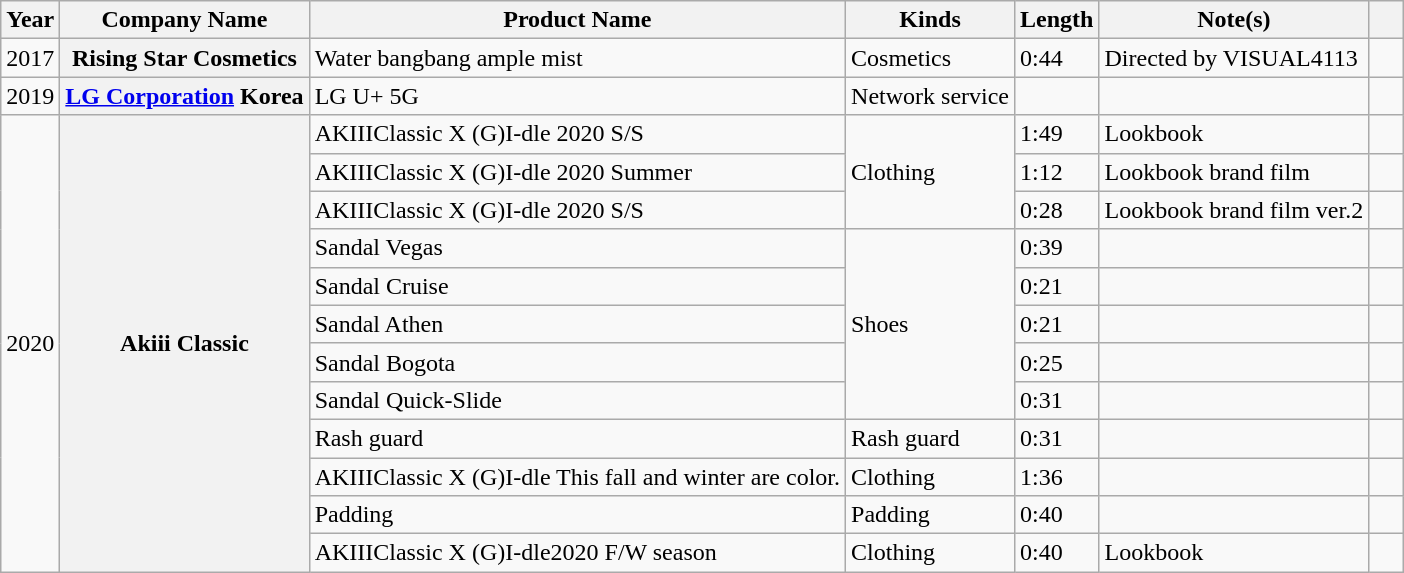<table class="wikitable plainrowheaders">
<tr>
<th scope="col">Year</th>
<th>Company Name</th>
<th>Product Name</th>
<th>Kinds</th>
<th>Length</th>
<th>Note(s)</th>
<th style="width:1em"></th>
</tr>
<tr>
<td>2017</td>
<th scope="row">Rising Star Cosmetics</th>
<td>Water bangbang ample mist</td>
<td>Cosmetics</td>
<td>0:44</td>
<td>Directed by VISUAL4113</td>
<td></td>
</tr>
<tr>
<td>2019</td>
<th scope="row"><a href='#'>LG Corporation</a> Korea</th>
<td>LG U+ 5G</td>
<td>Network service</td>
<td></td>
<td></td>
<td></td>
</tr>
<tr>
<td rowspan="12">2020</td>
<th scope="row" rowspan="12">Akiii Classic</th>
<td>AKIIIClassic X (G)I-dle 2020 S/S</td>
<td rowspan="3">Clothing</td>
<td>1:49</td>
<td>Lookbook</td>
<td></td>
</tr>
<tr>
<td>AKIIIClassic X (G)I-dle 2020 Summer</td>
<td>1:12</td>
<td>Lookbook brand film</td>
<td></td>
</tr>
<tr>
<td>AKIIIClassic X (G)I-dle 2020 S/S</td>
<td>0:28</td>
<td>Lookbook brand film ver.2</td>
<td></td>
</tr>
<tr>
<td>Sandal Vegas</td>
<td rowspan="5">Shoes</td>
<td>0:39</td>
<td></td>
<td></td>
</tr>
<tr>
<td>Sandal Cruise</td>
<td>0:21</td>
<td></td>
<td></td>
</tr>
<tr>
<td>Sandal Athen</td>
<td>0:21</td>
<td></td>
<td></td>
</tr>
<tr>
<td>Sandal Bogota</td>
<td>0:25</td>
<td></td>
<td></td>
</tr>
<tr>
<td>Sandal Quick-Slide</td>
<td>0:31</td>
<td></td>
<td></td>
</tr>
<tr>
<td>Rash guard</td>
<td>Rash guard</td>
<td>0:31</td>
<td></td>
<td></td>
</tr>
<tr>
<td>AKIIIClassic X (G)I-dle This fall and winter are color.</td>
<td>Clothing</td>
<td>1:36</td>
<td></td>
<td></td>
</tr>
<tr>
<td>Padding</td>
<td>Padding</td>
<td>0:40</td>
<td></td>
<td></td>
</tr>
<tr>
<td>AKIIIClassic X (G)I-dle2020 F/W season</td>
<td>Clothing</td>
<td>0:40</td>
<td>Lookbook</td>
<td></td>
</tr>
</table>
